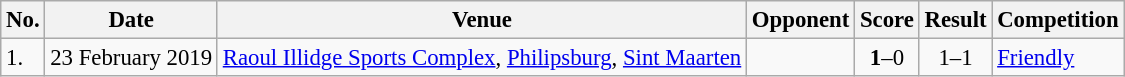<table class="wikitable" style="font-size:95%">
<tr>
<th>No.</th>
<th>Date</th>
<th>Venue</th>
<th>Opponent</th>
<th>Score</th>
<th>Result</th>
<th>Competition</th>
</tr>
<tr>
<td>1.</td>
<td>23 February 2019</td>
<td><a href='#'>Raoul Illidge Sports Complex</a>, <a href='#'>Philipsburg</a>, <a href='#'>Sint Maarten</a></td>
<td></td>
<td align=center><strong>1</strong>–0</td>
<td style="text-align:center;">1–1</td>
<td><a href='#'>Friendly</a></td>
</tr>
</table>
